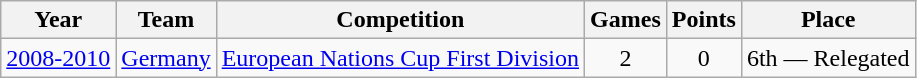<table class="wikitable">
<tr>
<th>Year</th>
<th>Team</th>
<th>Competition</th>
<th>Games</th>
<th>Points</th>
<th>Place</th>
</tr>
<tr align="center">
<td><a href='#'>2008-2010</a></td>
<td><a href='#'>Germany</a></td>
<td><a href='#'>European Nations Cup First Division</a></td>
<td>2</td>
<td>0</td>
<td>6th — Relegated</td>
</tr>
</table>
